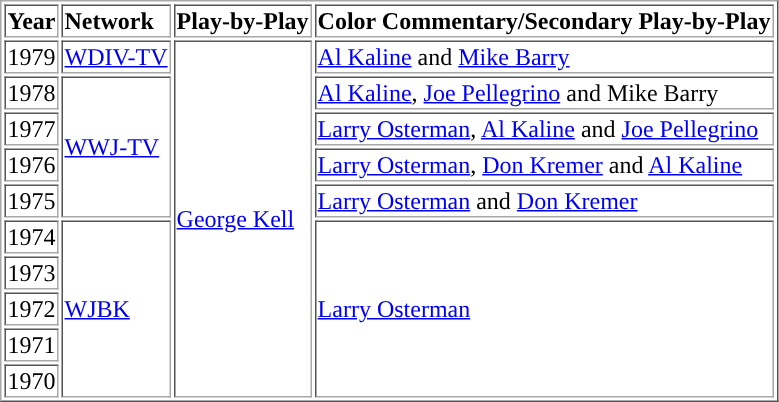<table border="1" cellpadding="1">
<tr>
<td><strong>Year</strong></td>
<td><strong>Network</strong></td>
<td><strong>Play-by-Play</strong></td>
<td><strong>Color Commentary/Secondary Play-by-Play</strong></td>
</tr>
<tr>
<td>1979</td>
<td><a href='#'>WDIV-TV</a></td>
<td rowspan=10><a href='#'>George Kell</a></td>
<td><a href='#'>Al Kaline</a> and <a href='#'>Mike Barry</a></td>
</tr>
<tr>
<td>1978</td>
<td rowspan=4><a href='#'>WWJ-TV</a></td>
<td><a href='#'>Al Kaline</a>, <a href='#'>Joe Pellegrino</a> and Mike Barry</td>
</tr>
<tr>
<td>1977</td>
<td><a href='#'>Larry Osterman</a>, <a href='#'>Al Kaline</a> and <a href='#'>Joe Pellegrino</a></td>
</tr>
<tr>
<td>1976</td>
<td><a href='#'>Larry Osterman</a>, <a href='#'>Don Kremer</a> and <a href='#'>Al Kaline</a></td>
</tr>
<tr>
<td>1975</td>
<td><a href='#'>Larry Osterman</a> and <a href='#'>Don Kremer</a></td>
</tr>
<tr>
<td>1974</td>
<td rowspan=5><a href='#'>WJBK</a></td>
<td rowspan=5><a href='#'>Larry Osterman</a></td>
</tr>
<tr>
<td>1973</td>
</tr>
<tr>
<td>1972</td>
</tr>
<tr>
<td>1971</td>
</tr>
<tr>
<td>1970</td>
</tr>
</table>
